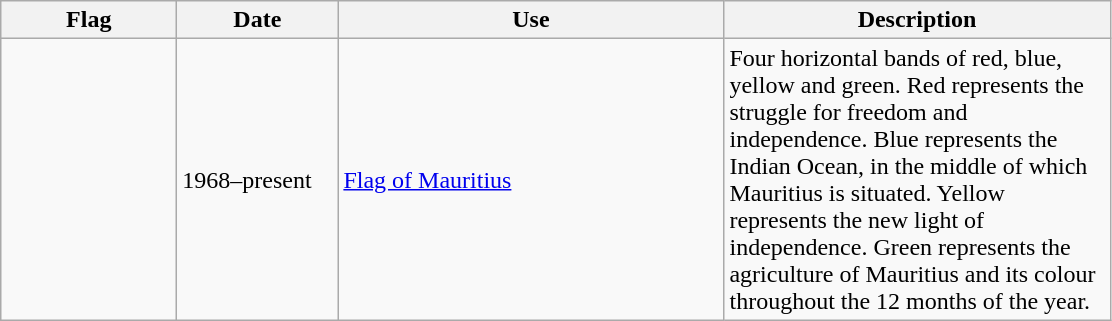<table class="wikitable">
<tr>
<th style="width:110px;">Flag</th>
<th style="width:100px;">Date</th>
<th style="width:250px;">Use</th>
<th style="width:250px;">Description</th>
</tr>
<tr>
<td></td>
<td>1968–present</td>
<td><a href='#'>Flag of Mauritius</a></td>
<td>Four horizontal bands of red, blue, yellow and green. Red represents the struggle for freedom and independence. Blue represents the Indian Ocean, in the middle of which Mauritius is situated. Yellow represents the new light of independence. Green represents the agriculture of Mauritius and its colour throughout the 12 months of the year.</td>
</tr>
</table>
